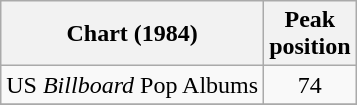<table class="wikitable">
<tr>
<th>Chart (1984)</th>
<th>Peak<br>position</th>
</tr>
<tr>
<td>US <em>Billboard</em> Pop Albums</td>
<td align="center">74</td>
</tr>
<tr>
</tr>
</table>
